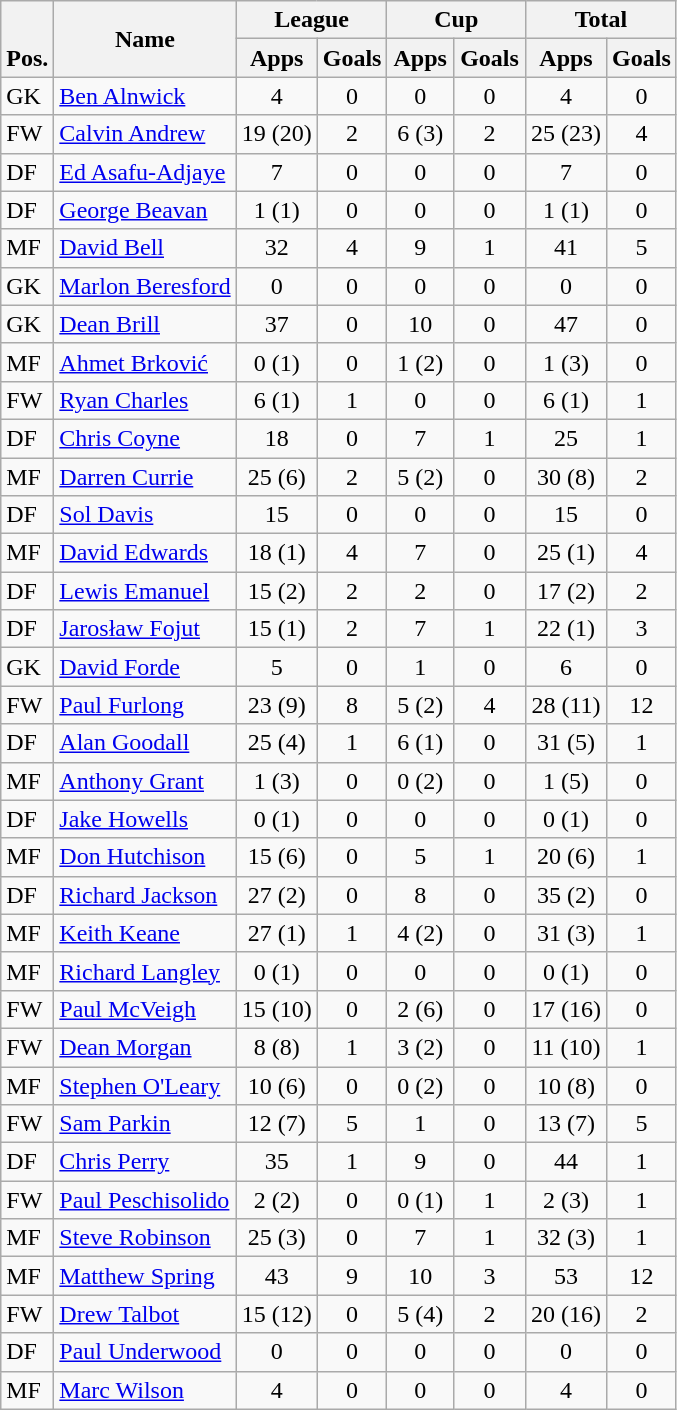<table class="wikitable" style="text-align:center">
<tr>
<th rowspan="2" valign="bottom">Pos.</th>
<th rowspan="2">Name</th>
<th colspan="2" width="85">League</th>
<th colspan="2" width="85">Cup</th>
<th colspan="2" width="85">Total</th>
</tr>
<tr>
<th>Apps</th>
<th>Goals</th>
<th>Apps</th>
<th>Goals</th>
<th>Apps</th>
<th>Goals</th>
</tr>
<tr>
<td align="left">GK</td>
<td align="left"> <a href='#'>Ben Alnwick</a></td>
<td>4</td>
<td>0</td>
<td>0</td>
<td>0</td>
<td>4</td>
<td>0</td>
</tr>
<tr>
<td align="left">FW</td>
<td align="left"> <a href='#'>Calvin Andrew</a></td>
<td>19 (20)</td>
<td>2</td>
<td>6 (3)</td>
<td>2</td>
<td>25 (23)</td>
<td>4</td>
</tr>
<tr>
<td align="left">DF</td>
<td align="left"> <a href='#'>Ed Asafu-Adjaye</a></td>
<td>7</td>
<td>0</td>
<td>0</td>
<td>0</td>
<td>7</td>
<td>0</td>
</tr>
<tr>
<td align="left">DF</td>
<td align="left"> <a href='#'>George Beavan</a></td>
<td>1 (1)</td>
<td>0</td>
<td>0</td>
<td>0</td>
<td>1 (1)</td>
<td>0</td>
</tr>
<tr>
<td align="left">MF</td>
<td align="left"> <a href='#'>David Bell</a></td>
<td>32</td>
<td>4</td>
<td>9</td>
<td>1</td>
<td>41</td>
<td>5</td>
</tr>
<tr>
<td align="left">GK</td>
<td align="left"> <a href='#'>Marlon Beresford</a></td>
<td>0</td>
<td>0</td>
<td>0</td>
<td>0</td>
<td>0</td>
<td>0</td>
</tr>
<tr>
<td align="left">GK</td>
<td align="left"> <a href='#'>Dean Brill</a></td>
<td>37</td>
<td>0</td>
<td>10</td>
<td>0</td>
<td>47</td>
<td>0</td>
</tr>
<tr>
<td align="left">MF</td>
<td align="left"> <a href='#'>Ahmet Brković</a></td>
<td>0 (1)</td>
<td>0</td>
<td>1 (2)</td>
<td>0</td>
<td>1 (3)</td>
<td>0</td>
</tr>
<tr>
<td align="left">FW</td>
<td align="left"> <a href='#'>Ryan Charles</a></td>
<td>6 (1)</td>
<td>1</td>
<td>0</td>
<td>0</td>
<td>6 (1)</td>
<td>1</td>
</tr>
<tr>
<td align="left">DF</td>
<td align="left"> <a href='#'>Chris Coyne</a></td>
<td>18</td>
<td>0</td>
<td>7</td>
<td>1</td>
<td>25</td>
<td>1</td>
</tr>
<tr>
<td align="left">MF</td>
<td align="left"> <a href='#'>Darren Currie</a></td>
<td>25 (6)</td>
<td>2</td>
<td>5 (2)</td>
<td>0</td>
<td>30 (8)</td>
<td>2</td>
</tr>
<tr>
<td align="left">DF</td>
<td align="left"> <a href='#'>Sol Davis</a></td>
<td>15</td>
<td>0</td>
<td>0</td>
<td>0</td>
<td>15</td>
<td>0</td>
</tr>
<tr>
<td align="left">MF</td>
<td align="left"> <a href='#'>David Edwards</a></td>
<td>18 (1)</td>
<td>4</td>
<td>7</td>
<td>0</td>
<td>25 (1)</td>
<td>4</td>
</tr>
<tr>
<td align="left">DF</td>
<td align="left"> <a href='#'>Lewis Emanuel</a></td>
<td>15 (2)</td>
<td>2</td>
<td>2</td>
<td>0</td>
<td>17 (2)</td>
<td>2</td>
</tr>
<tr>
<td align="left">DF</td>
<td align="left"> <a href='#'>Jarosław Fojut</a></td>
<td>15 (1)</td>
<td>2</td>
<td>7</td>
<td>1</td>
<td>22 (1)</td>
<td>3</td>
</tr>
<tr>
<td align="left">GK</td>
<td align="left"> <a href='#'>David Forde</a></td>
<td>5</td>
<td>0</td>
<td>1</td>
<td>0</td>
<td>6</td>
<td>0</td>
</tr>
<tr>
<td align="left">FW</td>
<td align="left"> <a href='#'>Paul Furlong</a></td>
<td>23 (9)</td>
<td>8</td>
<td>5 (2)</td>
<td>4</td>
<td>28 (11)</td>
<td>12</td>
</tr>
<tr>
<td align="left">DF</td>
<td align="left"> <a href='#'>Alan Goodall</a></td>
<td>25 (4)</td>
<td>1</td>
<td>6 (1)</td>
<td>0</td>
<td>31 (5)</td>
<td>1</td>
</tr>
<tr>
<td align="left">MF</td>
<td align="left"> <a href='#'>Anthony Grant</a></td>
<td>1 (3)</td>
<td>0</td>
<td>0 (2)</td>
<td>0</td>
<td>1 (5)</td>
<td>0</td>
</tr>
<tr>
<td align="left">DF</td>
<td align="left"> <a href='#'>Jake Howells</a></td>
<td>0 (1)</td>
<td>0</td>
<td>0</td>
<td>0</td>
<td>0 (1)</td>
<td>0</td>
</tr>
<tr>
<td align="left">MF</td>
<td align="left"> <a href='#'>Don Hutchison</a></td>
<td>15 (6)</td>
<td>0</td>
<td>5</td>
<td>1</td>
<td>20 (6)</td>
<td>1</td>
</tr>
<tr>
<td align="left">DF</td>
<td align="left"> <a href='#'>Richard Jackson</a></td>
<td>27 (2)</td>
<td>0</td>
<td>8</td>
<td>0</td>
<td>35 (2)</td>
<td>0</td>
</tr>
<tr>
<td align="left">MF</td>
<td align="left"> <a href='#'>Keith Keane</a></td>
<td>27 (1)</td>
<td>1</td>
<td>4 (2)</td>
<td>0</td>
<td>31 (3)</td>
<td>1</td>
</tr>
<tr>
<td align="left">MF</td>
<td align="left"> <a href='#'>Richard Langley</a></td>
<td>0 (1)</td>
<td>0</td>
<td>0</td>
<td>0</td>
<td>0 (1)</td>
<td>0</td>
</tr>
<tr>
<td align="left">FW</td>
<td align="left"> <a href='#'>Paul McVeigh</a></td>
<td>15 (10)</td>
<td>0</td>
<td>2 (6)</td>
<td>0</td>
<td>17 (16)</td>
<td>0</td>
</tr>
<tr>
<td align="left">FW</td>
<td align="left"> <a href='#'>Dean Morgan</a></td>
<td>8 (8)</td>
<td>1</td>
<td>3 (2)</td>
<td>0</td>
<td>11 (10)</td>
<td>1</td>
</tr>
<tr>
<td align="left">MF</td>
<td align="left"> <a href='#'>Stephen O'Leary</a></td>
<td>10 (6)</td>
<td>0</td>
<td>0 (2)</td>
<td>0</td>
<td>10 (8)</td>
<td>0</td>
</tr>
<tr>
<td align="left">FW</td>
<td align="left"> <a href='#'>Sam Parkin</a></td>
<td>12 (7)</td>
<td>5</td>
<td>1</td>
<td>0</td>
<td>13 (7)</td>
<td>5</td>
</tr>
<tr>
<td align="left">DF</td>
<td align="left"> <a href='#'>Chris Perry</a></td>
<td>35</td>
<td>1</td>
<td>9</td>
<td>0</td>
<td>44</td>
<td>1</td>
</tr>
<tr>
<td align="left">FW</td>
<td align="left"> <a href='#'>Paul Peschisolido</a></td>
<td>2 (2)</td>
<td>0</td>
<td>0 (1)</td>
<td>1</td>
<td>2 (3)</td>
<td>1</td>
</tr>
<tr>
<td align="left">MF</td>
<td align="left"> <a href='#'>Steve Robinson</a></td>
<td>25 (3)</td>
<td>0</td>
<td>7</td>
<td>1</td>
<td>32 (3)</td>
<td>1</td>
</tr>
<tr>
<td align="left">MF</td>
<td align="left"> <a href='#'>Matthew Spring</a></td>
<td>43</td>
<td>9</td>
<td>10</td>
<td>3</td>
<td>53</td>
<td>12</td>
</tr>
<tr>
<td align="left">FW</td>
<td align="left"> <a href='#'>Drew Talbot</a></td>
<td>15 (12)</td>
<td>0</td>
<td>5 (4)</td>
<td>2</td>
<td>20 (16)</td>
<td>2</td>
</tr>
<tr>
<td align="left">DF</td>
<td align="left"> <a href='#'>Paul Underwood</a></td>
<td>0</td>
<td>0</td>
<td>0</td>
<td>0</td>
<td>0</td>
<td>0</td>
</tr>
<tr>
<td align="left">MF</td>
<td align="left"> <a href='#'>Marc Wilson</a></td>
<td>4</td>
<td>0</td>
<td>0</td>
<td>0</td>
<td>4</td>
<td>0</td>
</tr>
</table>
